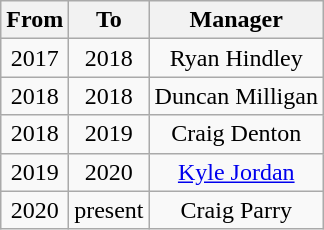<table class="wikitable" style="text-align: center">
<tr>
<th>From</th>
<th>To</th>
<th>Manager</th>
</tr>
<tr>
<td>2017</td>
<td>2018</td>
<td>Ryan Hindley</td>
</tr>
<tr>
<td>2018</td>
<td>2018</td>
<td>Duncan Milligan</td>
</tr>
<tr>
<td>2018</td>
<td>2019</td>
<td>Craig Denton</td>
</tr>
<tr>
<td>2019</td>
<td>2020</td>
<td><a href='#'>Kyle Jordan</a></td>
</tr>
<tr>
<td>2020</td>
<td>present</td>
<td>Craig Parry</td>
</tr>
</table>
